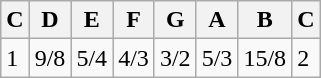<table class="wikitable">
<tr>
<th>C</th>
<th>D</th>
<th>E</th>
<th>F</th>
<th>G</th>
<th>A</th>
<th>B</th>
<th>C</th>
</tr>
<tr>
<td>1</td>
<td>9/8</td>
<td>5/4</td>
<td>4/3</td>
<td>3/2</td>
<td>5/3</td>
<td>15/8</td>
<td>2</td>
</tr>
</table>
